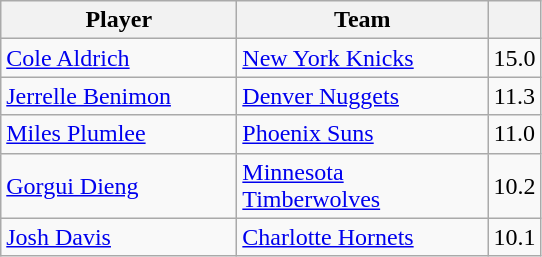<table class="wikitable" style="text-align:left">
<tr>
<th width="150px">Player</th>
<th width="160px">Team</th>
<th width="25px"></th>
</tr>
<tr>
<td><a href='#'>Cole Aldrich</a></td>
<td><a href='#'>New York Knicks</a></td>
<td align="center">15.0</td>
</tr>
<tr>
<td><a href='#'>Jerrelle Benimon</a></td>
<td><a href='#'>Denver Nuggets</a></td>
<td align="center">11.3</td>
</tr>
<tr>
<td><a href='#'>Miles Plumlee</a></td>
<td><a href='#'>Phoenix Suns</a></td>
<td align="center">11.0</td>
</tr>
<tr>
<td><a href='#'>Gorgui Dieng</a></td>
<td><a href='#'>Minnesota Timberwolves</a></td>
<td align="center">10.2</td>
</tr>
<tr>
<td><a href='#'>Josh Davis</a></td>
<td><a href='#'>Charlotte Hornets</a></td>
<td align="center">10.1</td>
</tr>
</table>
